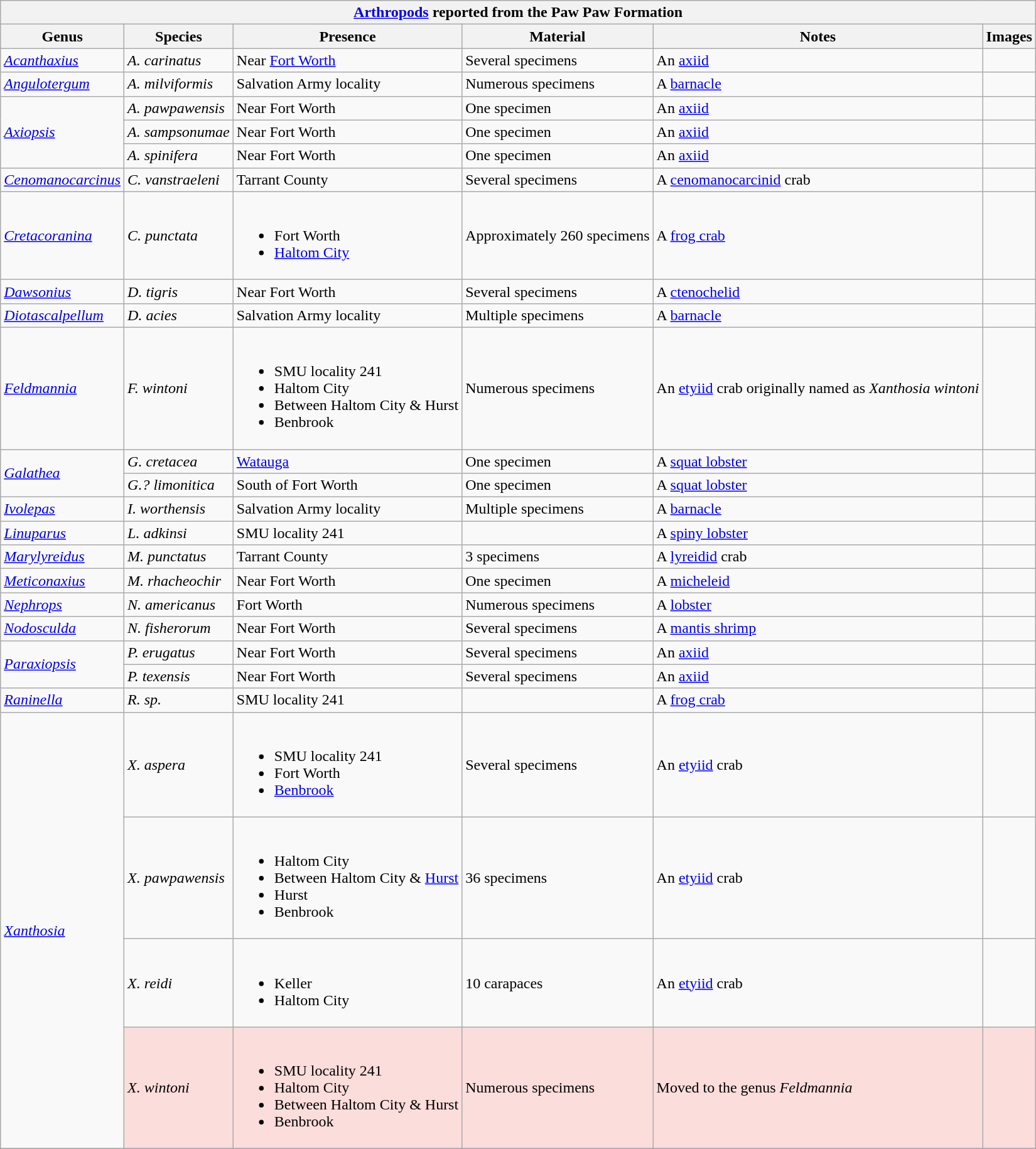<table class="wikitable" align="center">
<tr>
<th colspan="6" align="center"><strong><a href='#'>Arthropods</a> reported from the Paw Paw Formation</strong></th>
</tr>
<tr>
<th>Genus</th>
<th>Species</th>
<th>Presence</th>
<th><strong>Material</strong></th>
<th>Notes</th>
<th>Images</th>
</tr>
<tr>
<td><em><a href='#'>Acanthaxius</a></em></td>
<td><em>A. carinatus</em></td>
<td>Near <a href='#'>Fort Worth</a></td>
<td>Several specimens</td>
<td>An <a href='#'>axiid</a></td>
<td></td>
</tr>
<tr>
<td><em><a href='#'>Angulotergum</a></em></td>
<td><em>A. milviformis</em></td>
<td>Salvation Army locality</td>
<td>Numerous specimens</td>
<td>A <a href='#'>barnacle</a></td>
<td></td>
</tr>
<tr>
<td rowspan="3"><em><a href='#'>Axiopsis</a></em></td>
<td><em>A. pawpawensis</em></td>
<td>Near Fort Worth</td>
<td>One specimen</td>
<td>An <a href='#'>axiid</a></td>
<td></td>
</tr>
<tr>
<td><em>A. sampsonumae</em></td>
<td>Near Fort Worth</td>
<td>One specimen</td>
<td>An <a href='#'>axiid</a></td>
<td></td>
</tr>
<tr>
<td><em>A. spinifera</em></td>
<td>Near Fort Worth</td>
<td>One specimen</td>
<td>An <a href='#'>axiid</a></td>
<td></td>
</tr>
<tr>
<td><em><a href='#'>Cenomanocarcinus</a></em></td>
<td><em>C. vanstraeleni</em></td>
<td>Tarrant County</td>
<td>Several specimens</td>
<td>A <a href='#'>cenomanocarcinid</a> crab</td>
<td></td>
</tr>
<tr>
<td><em><a href='#'>Cretacoranina</a></em></td>
<td><em>C. punctata</em></td>
<td><br><ul><li>Fort Worth</li><li><a href='#'>Haltom City</a></li></ul></td>
<td>Approximately 260 specimens</td>
<td>A <a href='#'>frog crab</a></td>
<td></td>
</tr>
<tr>
<td><em><a href='#'>Dawsonius</a></em></td>
<td><em>D. tigris</em></td>
<td>Near Fort Worth</td>
<td>Several specimens</td>
<td>A <a href='#'>ctenochelid</a></td>
<td></td>
</tr>
<tr>
<td><em><a href='#'>Diotascalpellum</a></em></td>
<td><em>D. acies</em></td>
<td>Salvation Army locality</td>
<td>Multiple specimens</td>
<td>A <a href='#'>barnacle</a></td>
<td></td>
</tr>
<tr>
<td><em><a href='#'>Feldmannia</a></em></td>
<td><em>F. wintoni</em></td>
<td><br><ul><li>SMU locality 241</li><li>Haltom City</li><li>Between Haltom City & Hurst</li><li>Benbrook</li></ul></td>
<td>Numerous specimens</td>
<td>An <a href='#'>etyiid</a> crab originally named as <em>Xanthosia wintoni</em></td>
<td></td>
</tr>
<tr>
<td rowspan="2"><em><a href='#'>Galathea</a></em></td>
<td><em>G. cretacea</em></td>
<td><a href='#'>Watauga</a></td>
<td>One specimen</td>
<td>A <a href='#'>squat lobster</a></td>
<td></td>
</tr>
<tr>
<td><em>G.? limonitica</em></td>
<td>South of Fort Worth</td>
<td>One specimen</td>
<td>A <a href='#'>squat lobster</a></td>
<td></td>
</tr>
<tr>
<td><em><a href='#'>Ivolepas</a></em></td>
<td><em>I. worthensis</em></td>
<td>Salvation Army locality</td>
<td>Multiple specimens</td>
<td>A <a href='#'>barnacle</a></td>
<td></td>
</tr>
<tr>
<td><em><a href='#'>Linuparus</a></em></td>
<td><em>L. adkinsi</em></td>
<td>SMU locality 241</td>
<td></td>
<td>A <a href='#'>spiny lobster</a></td>
<td></td>
</tr>
<tr>
<td><em><a href='#'>Marylyreidus</a></em></td>
<td><em>M. punctatus</em></td>
<td>Tarrant County</td>
<td>3 specimens</td>
<td>A <a href='#'>lyreidid</a> crab</td>
<td></td>
</tr>
<tr>
<td><em><a href='#'>Meticonaxius</a></em></td>
<td><em>M. rhacheochir</em></td>
<td>Near Fort Worth</td>
<td>One specimen</td>
<td>A <a href='#'>micheleid</a></td>
<td></td>
</tr>
<tr>
<td><em><a href='#'>Nephrops</a></em></td>
<td><em>N. americanus</em></td>
<td>Fort Worth</td>
<td>Numerous specimens</td>
<td>A <a href='#'>lobster</a></td>
<td></td>
</tr>
<tr>
<td><em><a href='#'>Nodosculda</a></em></td>
<td><em>N. fisherorum</em></td>
<td>Near Fort Worth</td>
<td>Several specimens</td>
<td>A <a href='#'>mantis shrimp</a></td>
<td></td>
</tr>
<tr>
<td rowspan="2"><em><a href='#'>Paraxiopsis</a></em></td>
<td><em>P. erugatus</em></td>
<td>Near Fort Worth</td>
<td>Several specimens</td>
<td>An <a href='#'>axiid</a></td>
<td></td>
</tr>
<tr>
<td><em>P. texensis</em></td>
<td>Near Fort Worth</td>
<td>Several specimens</td>
<td>An <a href='#'>axiid</a></td>
<td></td>
</tr>
<tr>
<td><em><a href='#'>Raninella</a></em></td>
<td><em>R. sp.</em></td>
<td>SMU locality 241</td>
<td></td>
<td>A <a href='#'>frog crab</a></td>
<td></td>
</tr>
<tr>
<td rowspan="4"><em><a href='#'>Xanthosia</a></em></td>
<td><em>X. aspera</em></td>
<td><br><ul><li>SMU locality 241</li><li>Fort Worth</li><li><a href='#'>Benbrook</a></li></ul></td>
<td>Several specimens</td>
<td>An <a href='#'>etyiid</a> crab</td>
<td></td>
</tr>
<tr>
<td><em>X. pawpawensis</em></td>
<td><br><ul><li>Haltom City</li><li>Between Haltom City & <a href='#'>Hurst</a></li><li>Hurst</li><li>Benbrook</li></ul></td>
<td>36 specimens</td>
<td>An <a href='#'>etyiid</a> crab</td>
<td></td>
</tr>
<tr>
<td><em>X. reidi</em></td>
<td><br><ul><li>Keller</li><li>Haltom City</li></ul></td>
<td>10 carapaces</td>
<td>An <a href='#'>etyiid</a> crab</td>
<td></td>
</tr>
<tr>
<td style="background:#fbdddb;"><em>X. wintoni</em></td>
<td style="background:#fbdddb;"><br><ul><li>SMU locality 241</li><li>Haltom City</li><li>Between Haltom City & Hurst</li><li>Benbrook</li></ul></td>
<td style="background:#fbdddb;">Numerous specimens</td>
<td style="background:#fbdddb;">Moved to the genus <em>Feldmannia</em></td>
<td style="background:#fbdddb;"></td>
</tr>
<tr>
</tr>
</table>
